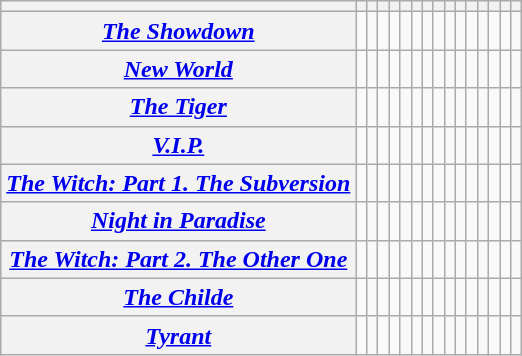<table class="wikitable plainrowheaders">
<tr>
<th></th>
<th></th>
<th></th>
<th></th>
<th></th>
<th></th>
<th></th>
<th></th>
<th></th>
<th></th>
<th></th>
<th></th>
<th></th>
<th></th>
<th></th>
<th></th>
</tr>
<tr>
<th scope="row"><em><a href='#'>The Showdown</a></em></th>
<td></td>
<td></td>
<td></td>
<td></td>
<td></td>
<td></td>
<td></td>
<td></td>
<td></td>
<td></td>
<td></td>
<td></td>
<td></td>
<td></td>
<td></td>
</tr>
<tr>
<th scope="row"><em><a href='#'>New World</a></em></th>
<td></td>
<td></td>
<td></td>
<td></td>
<td></td>
<td></td>
<td></td>
<td></td>
<td></td>
<td></td>
<td></td>
<td></td>
<td></td>
<td></td>
<td></td>
</tr>
<tr>
<th scope="row"><em><a href='#'>The Tiger</a></em></th>
<td></td>
<td></td>
<td></td>
<td></td>
<td></td>
<td></td>
<td></td>
<td></td>
<td></td>
<td></td>
<td></td>
<td></td>
<td></td>
<td></td>
<td></td>
</tr>
<tr>
<th scope="row"><em><a href='#'>V.I.P.</a></em></th>
<td></td>
<td></td>
<td></td>
<td></td>
<td></td>
<td></td>
<td></td>
<td></td>
<td></td>
<td></td>
<td></td>
<td></td>
<td></td>
<td></td>
<td></td>
</tr>
<tr>
<th scope="row"><em><a href='#'>The Witch: Part 1. The Subversion</a></em></th>
<td></td>
<td></td>
<td></td>
<td></td>
<td></td>
<td></td>
<td></td>
<td></td>
<td></td>
<td></td>
<td></td>
<td></td>
<td></td>
<td></td>
<td></td>
</tr>
<tr>
<th scope="row"><em><a href='#'>Night in Paradise</a></em></th>
<td></td>
<td></td>
<td></td>
<td></td>
<td></td>
<td></td>
<td></td>
<td></td>
<td></td>
<td></td>
<td></td>
<td></td>
<td></td>
<td></td>
<td></td>
</tr>
<tr>
<th scope="row"><em><a href='#'>The Witch: Part 2. The Other One</a></em></th>
<td></td>
<td></td>
<td></td>
<td></td>
<td></td>
<td></td>
<td></td>
<td></td>
<td></td>
<td></td>
<td></td>
<td></td>
<td></td>
<td></td>
<td></td>
</tr>
<tr>
<th scope="row"><em><a href='#'>The Childe</a></em></th>
<td></td>
<td></td>
<td></td>
<td></td>
<td></td>
<td></td>
<td></td>
<td></td>
<td></td>
<td></td>
<td></td>
<td></td>
<td></td>
<td></td>
<td></td>
</tr>
<tr>
<th scope="row"><em><a href='#'>Tyrant</a></em></th>
<td></td>
<td></td>
<td></td>
<td></td>
<td></td>
<td></td>
<td></td>
<td></td>
<td></td>
<td></td>
<td></td>
<td></td>
<td></td>
<td></td>
<td></td>
</tr>
</table>
